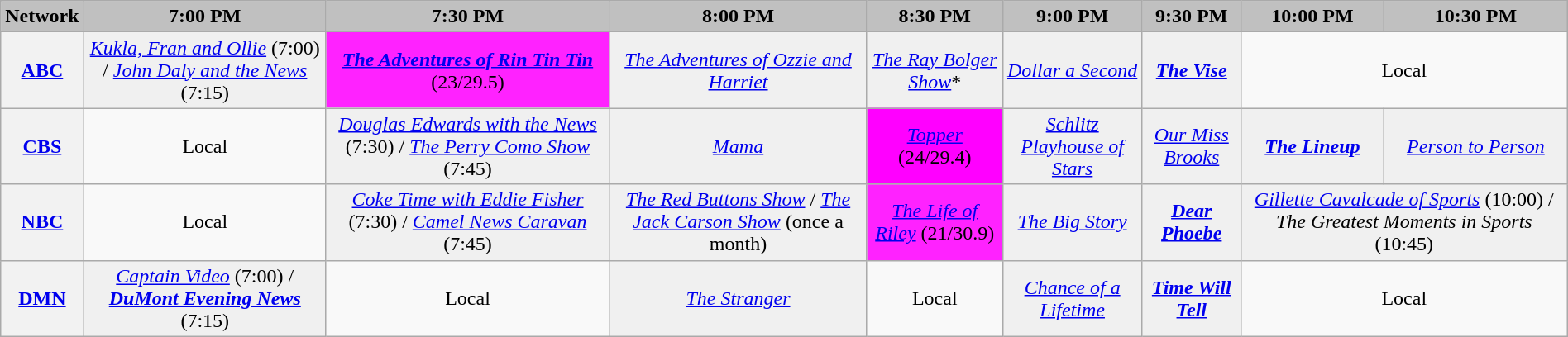<table class="wikitable" style="width:100%;margin-right:0;text-align:center">
<tr>
<th style="background-color:#C0C0C0;text-align:center">Network</th>
<th style="background-color:#C0C0C0;text-align:center">7:00 PM</th>
<th style="background-color:#C0C0C0;text-align:center">7:30 PM</th>
<th style="background-color:#C0C0C0;text-align:center">8:00 PM</th>
<th style="background-color:#C0C0C0;text-align:center">8:30 PM</th>
<th style="background-color:#C0C0C0;text-align:center">9:00 PM</th>
<th style="background-color:#C0C0C0;text-align:center">9:30 PM</th>
<th style="background-color:#C0C0C0;text-align:center">10:00 PM</th>
<th style="background-color:#C0C0C0;text-align:center">10:30 PM</th>
</tr>
<tr>
<th><a href='#'>ABC</a></th>
<td style="background:#F0F0F0;"><em><a href='#'>Kukla, Fran and Ollie</a></em> (7:00) / <em><a href='#'>John Daly and the News</a></em> (7:15)</td>
<td style="background:#FF22FF;"><strong><em><a href='#'>The Adventures of Rin Tin Tin</a></em></strong> (23/29.5)</td>
<td style="background:#F0F0F0;"><em><a href='#'>The Adventures of Ozzie and Harriet</a></em></td>
<td style="background:#F0F0F0;"><em><a href='#'>The Ray Bolger Show</a></em>*</td>
<td style="background:#F0F0F0;"><em><a href='#'>Dollar a Second</a></em></td>
<td style="background:#F0F0F0;"><strong><em><a href='#'>The Vise</a></em></strong></td>
<td colspan="2">Local</td>
</tr>
<tr>
<th><a href='#'>CBS</a></th>
<td>Local</td>
<td style="background:#F0F0F0;"><em><a href='#'>Douglas Edwards with the News</a></em> (7:30) / <em><a href='#'>The Perry Como Show</a></em> (7:45)</td>
<td style="background:#F0F0F0;"><em><a href='#'>Mama</a></em></td>
<td style="background:#FF00FF;"><em><a href='#'>Topper</a></em> (24/29.4)</td>
<td style="background:#F0F0F0;"><em><a href='#'>Schlitz Playhouse of Stars</a></em></td>
<td style="background:#F0F0F0;"><em><a href='#'>Our Miss Brooks</a></em></td>
<td style="background:#F0F0F0;"><strong><em><a href='#'>The Lineup</a></em></strong></td>
<td style="background:#F0F0F0;"><em><a href='#'>Person to Person</a></em></td>
</tr>
<tr>
<th><a href='#'>NBC</a></th>
<td>Local</td>
<td style="background:#F0F0F0;"><em><a href='#'>Coke Time with Eddie Fisher</a></em> (7:30) / <em><a href='#'>Camel News Caravan</a></em> (7:45)</td>
<td style="background:#F0F0F0;"><em><a href='#'>The Red Buttons Show</a></em> / <em><a href='#'>The Jack Carson Show</a></em> (once a month)</td>
<td style="background:#FF22FF;"><em><a href='#'>The Life of Riley</a></em> (21/30.9)</td>
<td style="background:#F0F0F0;"><em><a href='#'>The Big Story</a></em></td>
<td style="background:#F0F0F0;"><strong><em><a href='#'>Dear Phoebe</a></em></strong></td>
<td colspan="2" style="background:#F0F0F0;"><em><a href='#'>Gillette Cavalcade of Sports</a></em> (10:00) / <em>The Greatest Moments in Sports</em> (10:45)</td>
</tr>
<tr>
<th><a href='#'>DMN</a></th>
<td style="background:#F0F0F0;"><em><a href='#'>Captain Video</a></em> (7:00) / <strong><em><a href='#'>DuMont Evening News</a></em></strong> (7:15)</td>
<td>Local</td>
<td style="background:#F0F0F0;"><em><a href='#'>The Stranger</a></em></td>
<td>Local</td>
<td style="background:#F0F0F0;"><em><a href='#'>Chance of a Lifetime</a></em></td>
<td style="background:#F0F0F0;"><strong><em><a href='#'>Time Will Tell</a></em></strong></td>
<td colspan="2">Local</td>
</tr>
</table>
